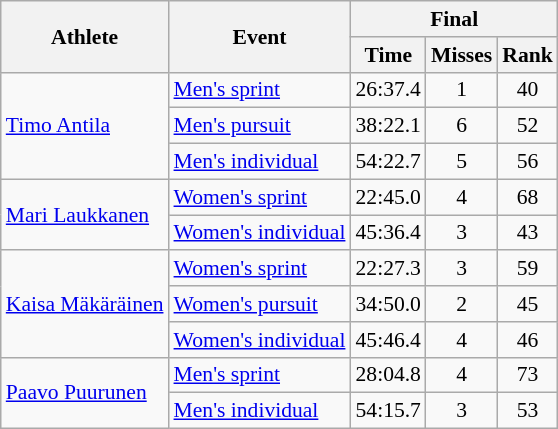<table class="wikitable" style="font-size:90%">
<tr>
<th rowspan="2">Athlete</th>
<th rowspan="2">Event</th>
<th colspan="3">Final</th>
</tr>
<tr>
<th>Time</th>
<th>Misses</th>
<th>Rank</th>
</tr>
<tr align=center>
<td align=left rowspan=3><a href='#'>Timo Antila</a></td>
<td align=left><a href='#'>Men's sprint</a></td>
<td>26:37.4</td>
<td>1</td>
<td>40</td>
</tr>
<tr align=center>
<td align=left><a href='#'>Men's pursuit</a></td>
<td>38:22.1</td>
<td>6</td>
<td>52</td>
</tr>
<tr align=center>
<td align=left><a href='#'>Men's individual</a></td>
<td>54:22.7</td>
<td>5</td>
<td>56</td>
</tr>
<tr align=center>
<td align=left rowspan=2><a href='#'>Mari Laukkanen</a></td>
<td align=left><a href='#'>Women's sprint</a></td>
<td>22:45.0</td>
<td>4</td>
<td>68</td>
</tr>
<tr align=center>
<td align=left><a href='#'>Women's individual</a></td>
<td>45:36.4</td>
<td>3</td>
<td>43</td>
</tr>
<tr align=center>
<td align=left rowspan=3><a href='#'>Kaisa Mäkäräinen</a></td>
<td align=left><a href='#'>Women's sprint</a></td>
<td>22:27.3</td>
<td>3</td>
<td>59</td>
</tr>
<tr align=center>
<td align=left><a href='#'>Women's pursuit</a></td>
<td>34:50.0</td>
<td>2</td>
<td>45</td>
</tr>
<tr align=center>
<td align=left><a href='#'>Women's individual</a></td>
<td>45:46.4</td>
<td>4</td>
<td>46</td>
</tr>
<tr align=center>
<td align=left rowspan=2><a href='#'>Paavo Puurunen</a></td>
<td align=left><a href='#'>Men's sprint</a></td>
<td>28:04.8</td>
<td>4</td>
<td>73</td>
</tr>
<tr align=center>
<td align=left><a href='#'>Men's individual</a></td>
<td>54:15.7</td>
<td>3</td>
<td>53</td>
</tr>
</table>
